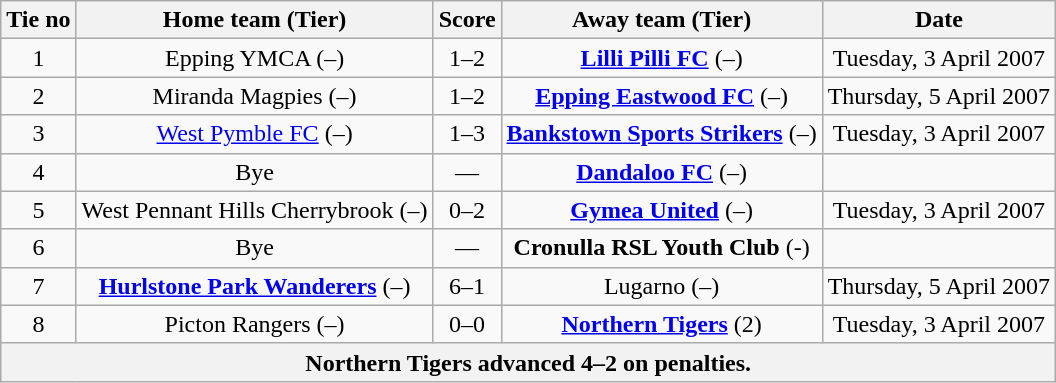<table class="wikitable" style="text-align:center">
<tr>
<th>Tie no</th>
<th>Home team (Tier)</th>
<th>Score</th>
<th>Away team (Tier)</th>
<th>Date</th>
</tr>
<tr>
<td>1</td>
<td>Epping YMCA (–)</td>
<td>1–2</td>
<td><strong><a href='#'>Lilli Pilli FC</a></strong> (–)</td>
<td>Tuesday, 3 April 2007</td>
</tr>
<tr>
<td>2</td>
<td>Miranda Magpies (–)</td>
<td>1–2</td>
<td><strong><a href='#'>Epping Eastwood FC</a></strong> (–)</td>
<td>Thursday, 5 April 2007</td>
</tr>
<tr>
<td>3</td>
<td><a href='#'>West Pymble FC</a> (–)</td>
<td>1–3</td>
<td><strong><a href='#'>Bankstown Sports Strikers</a></strong> (–)</td>
<td>Tuesday, 3 April 2007</td>
</tr>
<tr>
<td>4</td>
<td>Bye</td>
<td>—</td>
<td><strong><a href='#'>Dandaloo FC</a></strong> (–)</td>
<td></td>
</tr>
<tr>
<td>5</td>
<td>West Pennant Hills Cherrybrook (–)</td>
<td>0–2</td>
<td><strong><a href='#'>Gymea United</a></strong> (–)</td>
<td>Tuesday, 3 April 2007</td>
</tr>
<tr>
<td>6</td>
<td>Bye</td>
<td>—</td>
<td><strong>Cronulla RSL Youth Club</strong> (-)</td>
<td></td>
</tr>
<tr>
<td>7</td>
<td><strong><a href='#'>Hurlstone Park Wanderers</a></strong> (–)</td>
<td>6–1</td>
<td>Lugarno (–)</td>
<td>Thursday, 5 April 2007</td>
</tr>
<tr>
<td>8</td>
<td>Picton Rangers (–)</td>
<td>0–0</td>
<td><strong><a href='#'>Northern Tigers</a></strong> (2)</td>
<td>Tuesday, 3 April 2007</td>
</tr>
<tr>
<th colspan="5"><strong>Northern Tigers advanced 4–2 on penalties.</strong></th>
</tr>
</table>
